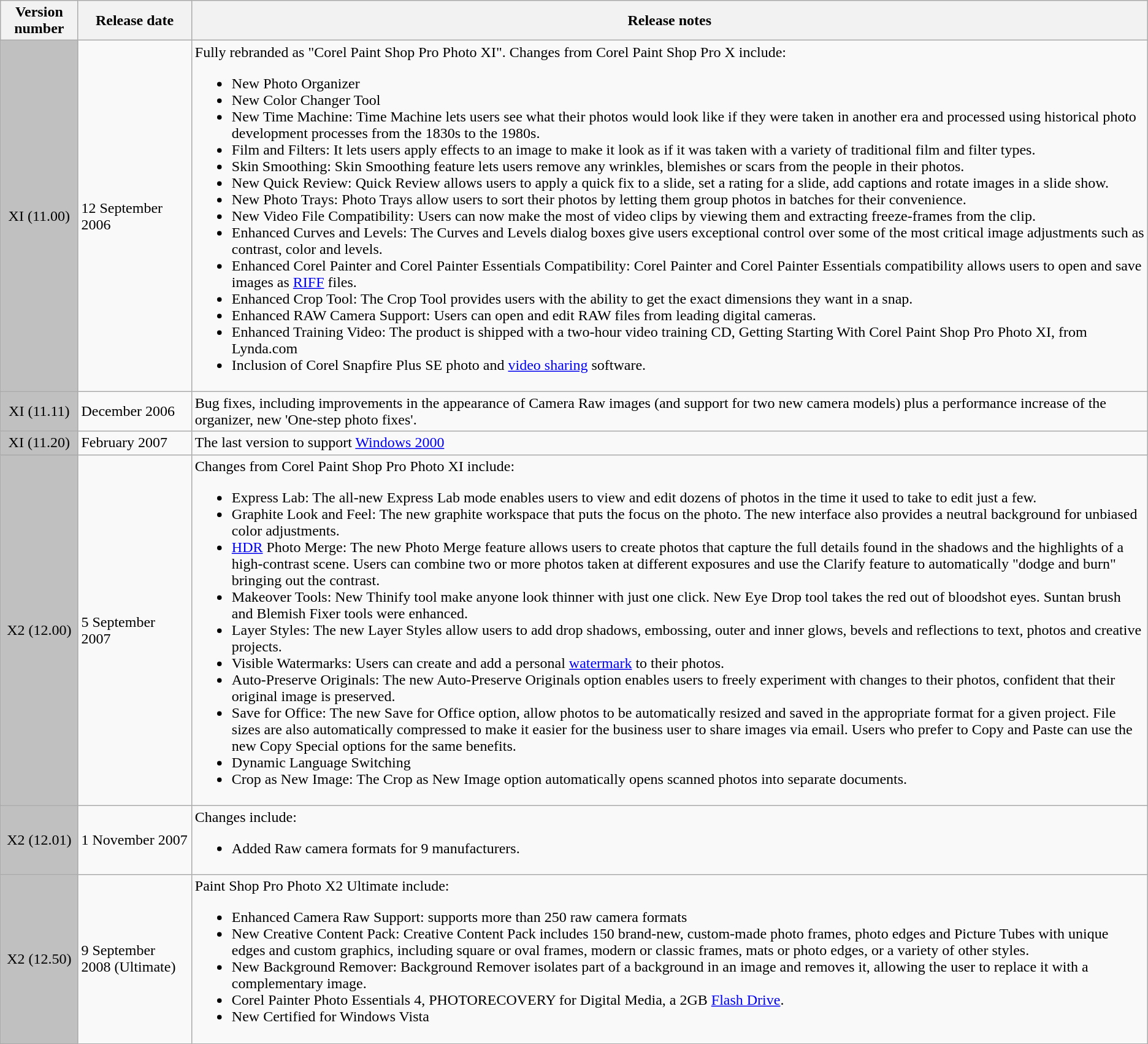<table class="wikitable sortable">
<tr>
<th>Version number</th>
<th class="unsortable">Release date</th>
<th>Release notes</th>
</tr>
<tr>
<td style="text-align:center; background:#c0c0c0">XI (11.00)</td>
<td>12 September 2006</td>
<td>Fully rebranded as "Corel Paint Shop Pro Photo XI". Changes from Corel Paint Shop Pro X include:<br><ul><li>New Photo Organizer</li><li>New Color Changer Tool</li><li>New Time Machine: Time Machine lets users see what their photos would look like if they were taken in another era and processed using historical photo development processes from the 1830s to the 1980s.</li><li>Film and Filters: It lets users apply effects to an image to make it look as if it was taken with a variety of traditional film and filter types.</li><li>Skin Smoothing: Skin Smoothing feature lets users remove any wrinkles, blemishes or scars from the people in their photos.</li><li>New Quick Review: Quick Review allows users to apply a quick fix to a slide, set a rating for a slide, add captions and rotate images in a slide show.</li><li>New Photo Trays: Photo Trays allow users to sort their photos by letting them group photos in batches for their convenience.</li><li>New Video File Compatibility: Users can now make the most of video clips by viewing them and extracting freeze-frames from the clip.</li><li>Enhanced Curves and Levels: The Curves and Levels dialog boxes give users exceptional control over some of the most critical image adjustments such as contrast, color and levels.</li><li>Enhanced Corel Painter and Corel Painter Essentials Compatibility: Corel Painter and Corel Painter Essentials compatibility allows users to open and save images as <a href='#'>RIFF</a> files.</li><li>Enhanced Crop Tool: The Crop Tool provides users with the ability to get the exact dimensions they want in a snap.</li><li>Enhanced RAW Camera Support: Users can open and edit RAW files from leading digital cameras.</li><li>Enhanced Training Video: The product is shipped with a two-hour video training CD, Getting Starting With Corel Paint Shop Pro Photo XI, from Lynda.com</li><li>Inclusion of Corel Snapfire Plus SE photo and <a href='#'>video sharing</a> software.</li></ul></td>
</tr>
<tr>
<td style="text-align:center; background:#c0c0c0">XI (11.11)</td>
<td>December 2006</td>
<td>Bug fixes, including improvements in the appearance of Camera Raw images (and support for two new camera models) plus a performance increase of the organizer, new 'One-step photo fixes'.</td>
</tr>
<tr>
<td style="text-align:center; background:#c0c0c0">XI (11.20)</td>
<td>February 2007</td>
<td>The last version to support <a href='#'>Windows 2000</a></td>
</tr>
<tr>
<td style="text-align:center; background:#c0c0c0">X2 (12.00)</td>
<td>5 September 2007</td>
<td>Changes from Corel Paint Shop Pro Photo XI include:<br><ul><li>Express Lab: The all-new Express Lab mode enables users to view and edit dozens of photos in the time it used to take to edit just a few.</li><li>Graphite Look and Feel: The new graphite workspace that puts the focus on the photo. The new interface also provides a neutral background for unbiased color adjustments.</li><li><a href='#'>HDR</a> Photo Merge: The new Photo Merge feature allows users to create photos that capture the full details found in the shadows and the highlights of a high-contrast scene. Users can combine two or more photos taken at different exposures and use the Clarify feature to automatically "dodge and burn" bringing out the contrast.</li><li>Makeover Tools: New Thinify tool make anyone look thinner with just one click. New Eye Drop tool takes the red out of bloodshot eyes. Suntan brush and Blemish Fixer tools were enhanced.</li><li>Layer Styles: The new Layer Styles allow users to add drop shadows, embossing, outer and inner glows, bevels and reflections to text, photos and creative projects.</li><li>Visible Watermarks: Users can create and add a personal <a href='#'>watermark</a> to their photos.</li><li>Auto-Preserve Originals: The new Auto-Preserve Originals option enables users to freely experiment with changes to their photos, confident that their original image is preserved.</li><li>Save for Office: The new Save for Office option, allow photos to be automatically resized and saved in the appropriate format for a given project. File sizes are also automatically compressed to make it easier for the business user to share images via email. Users who prefer to Copy and Paste can use the new Copy Special options for the same benefits.</li><li>Dynamic Language Switching</li><li>Crop as New Image: The Crop as New Image option automatically opens scanned photos into separate documents.</li></ul></td>
</tr>
<tr>
<td style="text-align:center; background:#c0c0c0">X2 (12.01)</td>
<td>1 November 2007</td>
<td>Changes include:<br><ul><li>Added Raw camera formats for 9 manufacturers.</li></ul></td>
</tr>
<tr>
<td style="text-align:center; background:#c0c0c0">X2 (12.50)</td>
<td>9 September 2008 (Ultimate)</td>
<td>Paint Shop Pro Photo X2 Ultimate include:<br><ul><li>Enhanced Camera Raw Support: supports more than 250 raw camera formats</li><li>New Creative Content Pack: Creative Content Pack includes 150 brand-new, custom-made photo frames, photo edges and Picture Tubes with unique edges and custom graphics, including square or oval frames, modern or classic frames, mats or photo edges, or a variety of other styles.</li><li>New Background Remover: Background Remover isolates part of a background in an image and removes it, allowing the user to replace it with a complementary image.</li><li>Corel Painter Photo Essentials 4, PHOTORECOVERY for Digital Media, a 2GB <a href='#'>Flash Drive</a>.</li><li>New Certified for Windows Vista</li></ul></td>
</tr>
</table>
